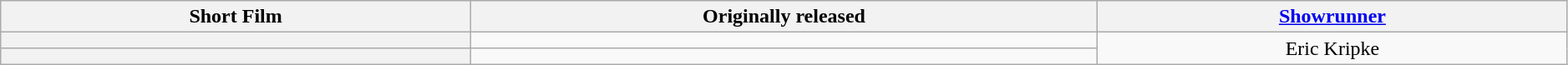<table class="wikitable plainrowheaders" style="text-align:center; width:99%;">
<tr>
<th style="width:30%;">Short Film</th>
<th style="width:40%;">Originally released</th>
<th style="width:30%;"><a href='#'>Showrunner</a></th>
</tr>
<tr>
<th scope="row" style="text-align:left"><em></em></th>
<td style="text-align:center"></td>
<td rowspan="2">Eric Kripke</td>
</tr>
<tr>
<th scope="row" style="text-align:left"><em></em></th>
<td style="text-align:center"></td>
</tr>
</table>
